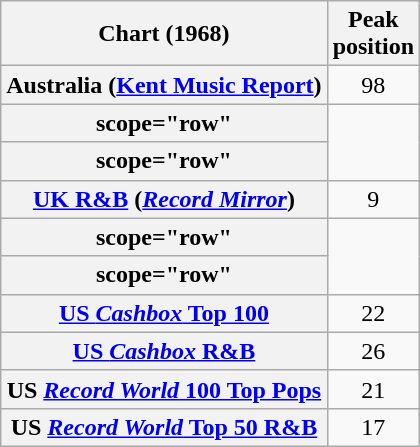<table class="wikitable sortable plainrowheaders">
<tr>
<th scope="col">Chart (1968)</th>
<th scope="col">Peak<br>position</th>
</tr>
<tr>
<th scope="row">Australia (<a href='#'>Kent Music Report</a>)</th>
<td align="center">98</td>
</tr>
<tr>
<th>scope="row" </th>
</tr>
<tr>
<th>scope="row" </th>
</tr>
<tr>
<th scope="row"><a href='#'>UK R&B</a> (<em><a href='#'>Record Mirror</a></em>)</th>
<td align="center">9</td>
</tr>
<tr>
<th>scope="row" </th>
</tr>
<tr>
<th>scope="row" </th>
</tr>
<tr>
<th scope="row"><a href='#'>US <em>Cashbox</em> Top 100</a></th>
<td style="text-align:center;">22</td>
</tr>
<tr>
<th scope="row"><a href='#'>US <em>Cashbox</em> R&B</a></th>
<td style="text-align:center;">26</td>
</tr>
<tr>
<th scope="row">US <a href='#'><em>Record World</em> 100 Top Pops</a></th>
<td style="text-align:center;">21</td>
</tr>
<tr>
<th scope="row">US <a href='#'><em>Record World</em> Top 50 R&B</a></th>
<td style="text-align:center;">17</td>
</tr>
</table>
